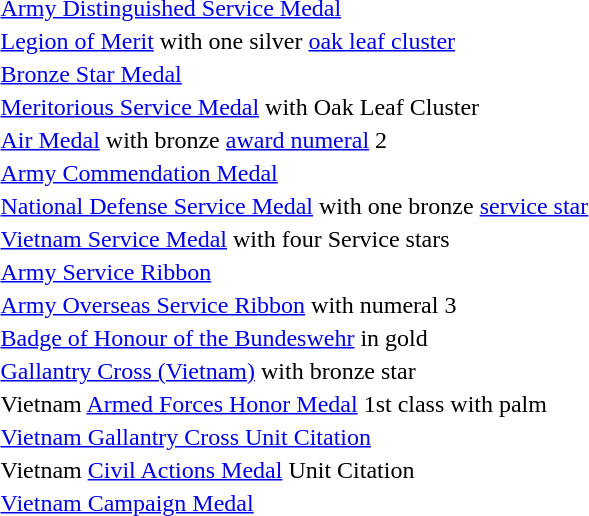<table>
<tr>
<td></td>
<td><a href='#'>Army Distinguished Service Medal</a></td>
</tr>
<tr>
<td></td>
<td><a href='#'>Legion of Merit</a> with one silver <a href='#'>oak leaf cluster</a></td>
</tr>
<tr>
<td></td>
<td><a href='#'>Bronze Star Medal</a></td>
</tr>
<tr>
<td></td>
<td><a href='#'>Meritorious Service Medal</a> with Oak Leaf Cluster</td>
</tr>
<tr>
<td><span></span></td>
<td><a href='#'>Air Medal</a> with bronze <a href='#'>award numeral</a> 2</td>
</tr>
<tr>
<td></td>
<td><a href='#'>Army Commendation Medal</a></td>
</tr>
<tr>
<td></td>
<td><a href='#'>National Defense Service Medal</a> with one bronze <a href='#'>service star</a></td>
</tr>
<tr>
<td></td>
<td><a href='#'>Vietnam Service Medal</a> with four Service stars</td>
</tr>
<tr>
<td></td>
<td><a href='#'>Army Service Ribbon</a></td>
</tr>
<tr>
<td><span></span></td>
<td><a href='#'>Army Overseas Service Ribbon</a> with numeral 3</td>
</tr>
<tr>
<td></td>
<td><a href='#'>Badge of Honour of the Bundeswehr</a> in gold</td>
</tr>
<tr>
<td><span></span></td>
<td><a href='#'>Gallantry Cross (Vietnam)</a> with bronze star</td>
</tr>
<tr>
<td></td>
<td>Vietnam <a href='#'>Armed Forces Honor Medal</a> 1st class with palm</td>
</tr>
<tr>
<td></td>
<td><a href='#'>Vietnam Gallantry Cross Unit Citation</a></td>
</tr>
<tr>
<td></td>
<td>Vietnam <a href='#'>Civil Actions Medal</a> Unit Citation</td>
</tr>
<tr>
<td></td>
<td><a href='#'>Vietnam Campaign Medal</a></td>
</tr>
</table>
